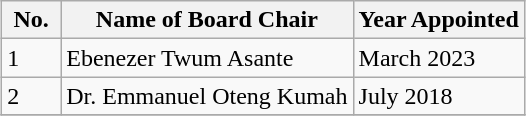<table class="wikitable sortable" style="margin-left:auto;margin-right:auto">
<tr>
<th style="width:2em;">No.</th>
<th>Name of Board Chair</th>
<th>Year Appointed</th>
</tr>
<tr>
<td>1</td>
<td>Ebenezer Twum Asante</td>
<td>March 2023</td>
</tr>
<tr>
<td>2</td>
<td>Dr. Emmanuel  Oteng Kumah</td>
<td>July 2018</td>
</tr>
<tr>
</tr>
</table>
